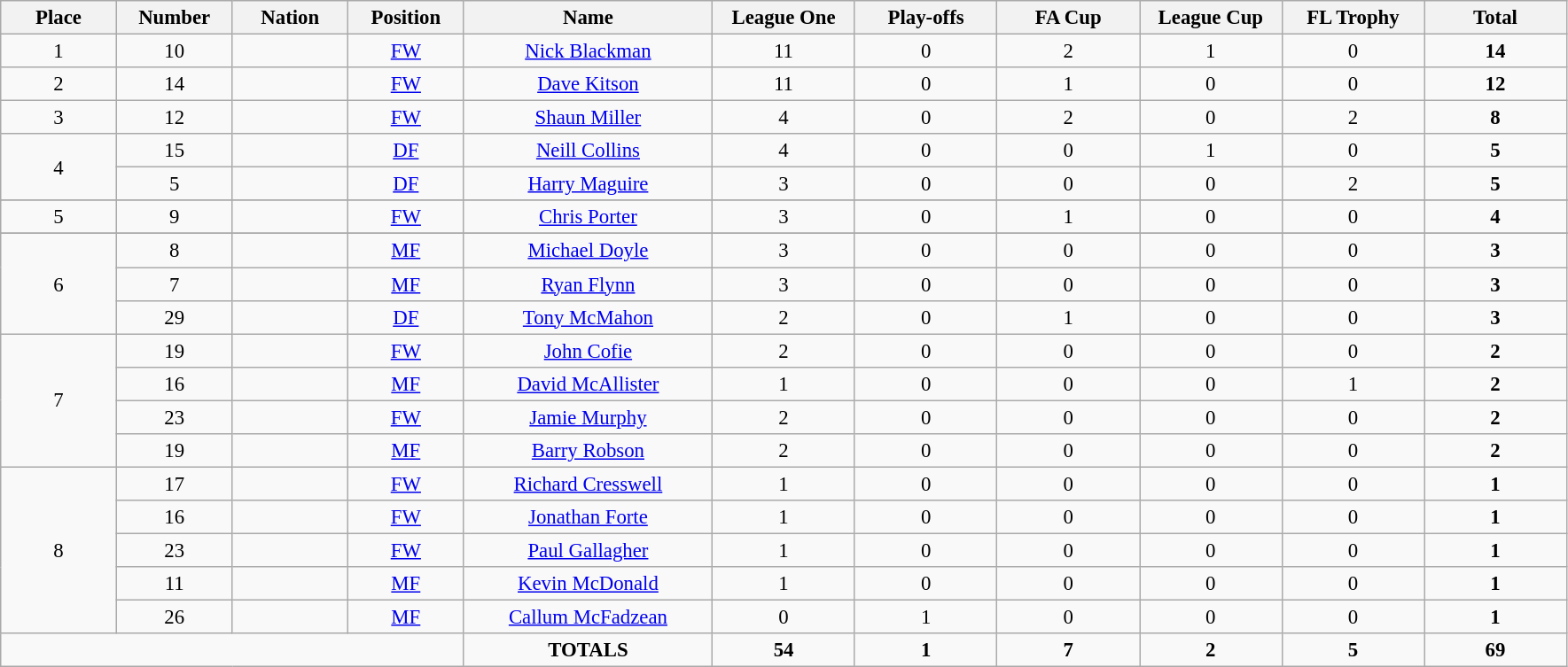<table class="wikitable" style="font-size: 95%; text-align: center;">
<tr>
<th width=80>Place</th>
<th width=80>Number</th>
<th width=80>Nation</th>
<th width=80>Position</th>
<th width=180>Name</th>
<th width=100>League One</th>
<th width=100>Play-offs</th>
<th width=100>FA Cup</th>
<th width=100>League Cup</th>
<th width=100>FL Trophy</th>
<th width=100>Total</th>
</tr>
<tr>
<td>1</td>
<td>10</td>
<td></td>
<td><a href='#'>FW</a></td>
<td><a href='#'>Nick Blackman</a></td>
<td>11</td>
<td>0</td>
<td>2</td>
<td>1</td>
<td>0</td>
<td><strong>14</strong></td>
</tr>
<tr>
<td>2</td>
<td>14</td>
<td></td>
<td><a href='#'>FW</a></td>
<td><a href='#'>Dave Kitson</a></td>
<td>11</td>
<td>0</td>
<td>1</td>
<td>0</td>
<td>0</td>
<td><strong>12</strong></td>
</tr>
<tr>
<td>3</td>
<td>12</td>
<td></td>
<td><a href='#'>FW</a></td>
<td><a href='#'>Shaun Miller</a></td>
<td>4</td>
<td>0</td>
<td>2</td>
<td>0</td>
<td>2</td>
<td><strong>8</strong></td>
</tr>
<tr>
<td rowspan="2">4</td>
<td>15</td>
<td></td>
<td><a href='#'>DF</a></td>
<td><a href='#'>Neill Collins</a></td>
<td>4</td>
<td>0</td>
<td>0</td>
<td>1</td>
<td>0</td>
<td><strong>5</strong></td>
</tr>
<tr>
<td>5</td>
<td></td>
<td><a href='#'>DF</a></td>
<td><a href='#'>Harry Maguire</a></td>
<td>3</td>
<td>0</td>
<td>0</td>
<td>0</td>
<td>2</td>
<td><strong>5</strong></td>
</tr>
<tr>
</tr>
<tr>
<td>5</td>
<td>9</td>
<td></td>
<td><a href='#'>FW</a></td>
<td><a href='#'>Chris Porter</a></td>
<td>3</td>
<td>0</td>
<td>1</td>
<td>0</td>
<td>0</td>
<td><strong>4</strong></td>
</tr>
<tr>
</tr>
<tr>
<td rowspan="3">6</td>
<td>8</td>
<td></td>
<td><a href='#'>MF</a></td>
<td><a href='#'>Michael Doyle</a></td>
<td>3</td>
<td>0</td>
<td>0</td>
<td>0</td>
<td>0</td>
<td><strong>3</strong></td>
</tr>
<tr>
<td>7</td>
<td></td>
<td><a href='#'>MF</a></td>
<td><a href='#'>Ryan Flynn</a></td>
<td>3</td>
<td>0</td>
<td>0</td>
<td>0</td>
<td>0</td>
<td><strong>3</strong></td>
</tr>
<tr>
<td>29</td>
<td></td>
<td><a href='#'>DF</a></td>
<td><a href='#'>Tony McMahon</a></td>
<td>2</td>
<td>0</td>
<td>1</td>
<td>0</td>
<td>0</td>
<td><strong>3</strong></td>
</tr>
<tr>
<td rowspan="4">7</td>
<td>19</td>
<td></td>
<td><a href='#'>FW</a></td>
<td><a href='#'>John Cofie</a></td>
<td>2</td>
<td>0</td>
<td>0</td>
<td>0</td>
<td>0</td>
<td><strong>2</strong></td>
</tr>
<tr>
<td>16</td>
<td></td>
<td><a href='#'>MF</a></td>
<td><a href='#'>David McAllister</a></td>
<td>1</td>
<td>0</td>
<td>0</td>
<td>0</td>
<td>1</td>
<td><strong>2</strong></td>
</tr>
<tr>
<td>23</td>
<td></td>
<td><a href='#'>FW</a></td>
<td><a href='#'>Jamie Murphy</a></td>
<td>2</td>
<td>0</td>
<td>0</td>
<td>0</td>
<td>0</td>
<td><strong>2</strong></td>
</tr>
<tr>
<td>19</td>
<td></td>
<td><a href='#'>MF</a></td>
<td><a href='#'>Barry Robson</a></td>
<td>2</td>
<td>0</td>
<td>0</td>
<td>0</td>
<td>0</td>
<td><strong>2</strong></td>
</tr>
<tr>
<td rowspan="5">8</td>
<td>17</td>
<td></td>
<td><a href='#'>FW</a></td>
<td><a href='#'>Richard Cresswell</a></td>
<td>1</td>
<td>0</td>
<td>0</td>
<td>0</td>
<td>0</td>
<td><strong>1</strong></td>
</tr>
<tr>
<td>16</td>
<td></td>
<td><a href='#'>FW</a></td>
<td><a href='#'>Jonathan Forte</a></td>
<td>1</td>
<td>0</td>
<td>0</td>
<td>0</td>
<td>0</td>
<td><strong>1</strong></td>
</tr>
<tr>
<td>23</td>
<td></td>
<td><a href='#'>FW</a></td>
<td><a href='#'>Paul Gallagher</a></td>
<td>1</td>
<td>0</td>
<td>0</td>
<td>0</td>
<td>0</td>
<td><strong>1</strong></td>
</tr>
<tr>
<td>11</td>
<td></td>
<td><a href='#'>MF</a></td>
<td><a href='#'>Kevin McDonald</a></td>
<td>1</td>
<td>0</td>
<td>0</td>
<td>0</td>
<td>0</td>
<td><strong>1</strong></td>
</tr>
<tr>
<td>26</td>
<td></td>
<td><a href='#'>MF</a></td>
<td><a href='#'>Callum McFadzean</a></td>
<td>0</td>
<td>1</td>
<td>0</td>
<td>0</td>
<td>0</td>
<td><strong>1</strong></td>
</tr>
<tr>
<td colspan="4"></td>
<td><strong>TOTALS</strong></td>
<td><strong>54</strong></td>
<td><strong>1</strong></td>
<td><strong>7</strong></td>
<td><strong>2</strong></td>
<td><strong>5</strong></td>
<td><strong>69</strong></td>
</tr>
</table>
